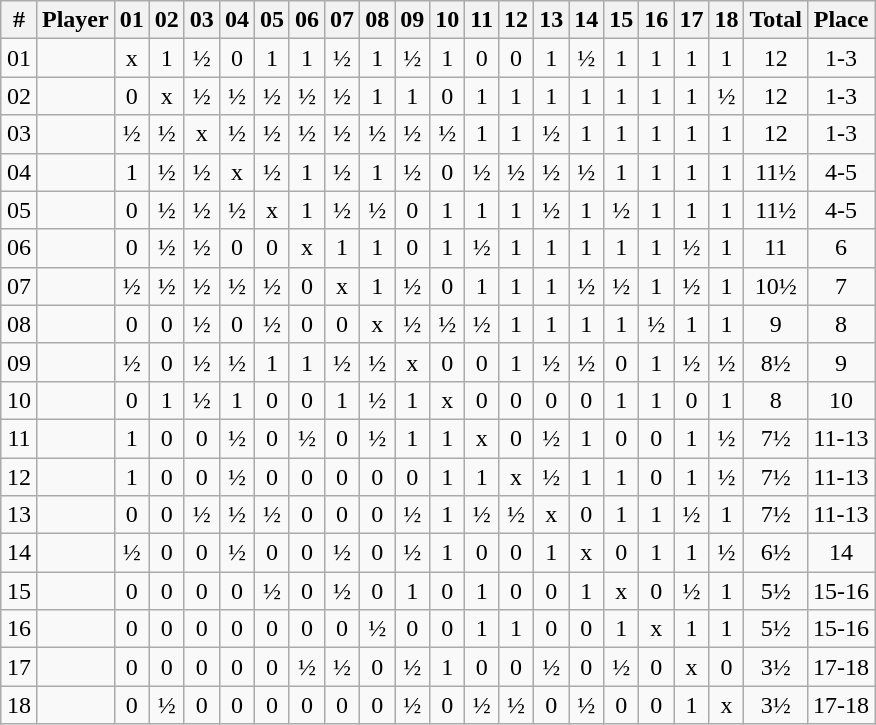<table class="wikitable" style="text-align: center; margin: auto auto">
<tr>
<th>#</th>
<th>Player</th>
<th>01</th>
<th>02</th>
<th>03</th>
<th>04</th>
<th>05</th>
<th>06</th>
<th>07</th>
<th>08</th>
<th>09</th>
<th>10</th>
<th>11</th>
<th>12</th>
<th>13</th>
<th>14</th>
<th>15</th>
<th>16</th>
<th>17</th>
<th>18</th>
<th>Total</th>
<th>Place</th>
</tr>
<tr>
<td>01</td>
<td align=left></td>
<td>x</td>
<td>1</td>
<td>½</td>
<td>0</td>
<td>1</td>
<td>1</td>
<td>½</td>
<td>1</td>
<td>½</td>
<td>1</td>
<td>0</td>
<td>0</td>
<td>1</td>
<td>½</td>
<td>1</td>
<td>1</td>
<td>1</td>
<td>1</td>
<td>12</td>
<td>1-3</td>
</tr>
<tr>
<td>02</td>
<td align=left></td>
<td>0</td>
<td>x</td>
<td>½</td>
<td>½</td>
<td>½</td>
<td>½</td>
<td>½</td>
<td>1</td>
<td>1</td>
<td>0</td>
<td>1</td>
<td>1</td>
<td>1</td>
<td>1</td>
<td>1</td>
<td>1</td>
<td>1</td>
<td>½</td>
<td>12</td>
<td>1-3</td>
</tr>
<tr>
<td>03</td>
<td align=left></td>
<td>½</td>
<td>½</td>
<td>x</td>
<td>½</td>
<td>½</td>
<td>½</td>
<td>½</td>
<td>½</td>
<td>½</td>
<td>½</td>
<td>1</td>
<td>1</td>
<td>½</td>
<td>1</td>
<td>1</td>
<td>1</td>
<td>1</td>
<td>1</td>
<td>12</td>
<td>1-3</td>
</tr>
<tr>
<td>04</td>
<td align=left></td>
<td>1</td>
<td>½</td>
<td>½</td>
<td>x</td>
<td>½</td>
<td>1</td>
<td>½</td>
<td>1</td>
<td>½</td>
<td>0</td>
<td>½</td>
<td>½</td>
<td>½</td>
<td>½</td>
<td>1</td>
<td>1</td>
<td>1</td>
<td>1</td>
<td>11½</td>
<td>4-5</td>
</tr>
<tr>
<td>05</td>
<td align=left></td>
<td>0</td>
<td>½</td>
<td>½</td>
<td>½</td>
<td>x</td>
<td>1</td>
<td>½</td>
<td>½</td>
<td>0</td>
<td>1</td>
<td>1</td>
<td>1</td>
<td>½</td>
<td>1</td>
<td>½</td>
<td>1</td>
<td>1</td>
<td>1</td>
<td>11½</td>
<td>4-5</td>
</tr>
<tr>
<td>06</td>
<td align=left></td>
<td>0</td>
<td>½</td>
<td>½</td>
<td>0</td>
<td>0</td>
<td>x</td>
<td>1</td>
<td>1</td>
<td>0</td>
<td>1</td>
<td>½</td>
<td>1</td>
<td>1</td>
<td>1</td>
<td>1</td>
<td>1</td>
<td>½</td>
<td>1</td>
<td>11</td>
<td>6</td>
</tr>
<tr>
<td>07</td>
<td align=left></td>
<td>½</td>
<td>½</td>
<td>½</td>
<td>½</td>
<td>½</td>
<td>0</td>
<td>x</td>
<td>1</td>
<td>½</td>
<td>0</td>
<td>1</td>
<td>1</td>
<td>1</td>
<td>½</td>
<td>½</td>
<td>1</td>
<td>½</td>
<td>1</td>
<td>10½</td>
<td>7</td>
</tr>
<tr>
<td>08</td>
<td align=left></td>
<td>0</td>
<td>0</td>
<td>½</td>
<td>0</td>
<td>½</td>
<td>0</td>
<td>0</td>
<td>x</td>
<td>½</td>
<td>½</td>
<td>½</td>
<td>1</td>
<td>1</td>
<td>1</td>
<td>1</td>
<td>½</td>
<td>1</td>
<td>1</td>
<td>9</td>
<td>8</td>
</tr>
<tr>
<td>09</td>
<td align=left></td>
<td>½</td>
<td>0</td>
<td>½</td>
<td>½</td>
<td>1</td>
<td>1</td>
<td>½</td>
<td>½</td>
<td>x</td>
<td>0</td>
<td>0</td>
<td>1</td>
<td>½</td>
<td>½</td>
<td>0</td>
<td>1</td>
<td>½</td>
<td>½</td>
<td>8½</td>
<td>9</td>
</tr>
<tr>
<td>10</td>
<td align=left></td>
<td>0</td>
<td>1</td>
<td>½</td>
<td>1</td>
<td>0</td>
<td>0</td>
<td>1</td>
<td>½</td>
<td>1</td>
<td>x</td>
<td>0</td>
<td>0</td>
<td>0</td>
<td>0</td>
<td>1</td>
<td>1</td>
<td>0</td>
<td>1</td>
<td>8</td>
<td>10</td>
</tr>
<tr>
<td>11</td>
<td align=left></td>
<td>1</td>
<td>0</td>
<td>0</td>
<td>½</td>
<td>0</td>
<td>½</td>
<td>0</td>
<td>½</td>
<td>1</td>
<td>1</td>
<td>x</td>
<td>0</td>
<td>½</td>
<td>1</td>
<td>0</td>
<td>0</td>
<td>1</td>
<td>½</td>
<td>7½</td>
<td>11-13</td>
</tr>
<tr>
<td>12</td>
<td align=left></td>
<td>1</td>
<td>0</td>
<td>0</td>
<td>½</td>
<td>0</td>
<td>0</td>
<td>0</td>
<td>0</td>
<td>0</td>
<td>1</td>
<td>1</td>
<td>x</td>
<td>½</td>
<td>1</td>
<td>1</td>
<td>0</td>
<td>1</td>
<td>½</td>
<td>7½</td>
<td>11-13</td>
</tr>
<tr>
<td>13</td>
<td align=left></td>
<td>0</td>
<td>0</td>
<td>½</td>
<td>½</td>
<td>½</td>
<td>0</td>
<td>0</td>
<td>0</td>
<td>½</td>
<td>1</td>
<td>½</td>
<td>½</td>
<td>x</td>
<td>0</td>
<td>1</td>
<td>1</td>
<td>½</td>
<td>1</td>
<td>7½</td>
<td>11-13</td>
</tr>
<tr>
<td>14</td>
<td align=left></td>
<td>½</td>
<td>0</td>
<td>0</td>
<td>½</td>
<td>0</td>
<td>0</td>
<td>½</td>
<td>0</td>
<td>½</td>
<td>1</td>
<td>0</td>
<td>0</td>
<td>1</td>
<td>x</td>
<td>0</td>
<td>1</td>
<td>1</td>
<td>½</td>
<td>6½</td>
<td>14</td>
</tr>
<tr>
<td>15</td>
<td align=left></td>
<td>0</td>
<td>0</td>
<td>0</td>
<td>0</td>
<td>½</td>
<td>0</td>
<td>½</td>
<td>0</td>
<td>1</td>
<td>0</td>
<td>1</td>
<td>0</td>
<td>0</td>
<td>1</td>
<td>x</td>
<td>0</td>
<td>½</td>
<td>1</td>
<td>5½</td>
<td>15-16</td>
</tr>
<tr>
<td>16</td>
<td align=left></td>
<td>0</td>
<td>0</td>
<td>0</td>
<td>0</td>
<td>0</td>
<td>0</td>
<td>0</td>
<td>½</td>
<td>0</td>
<td>0</td>
<td>1</td>
<td>1</td>
<td>0</td>
<td>0</td>
<td>1</td>
<td>x</td>
<td>1</td>
<td>1</td>
<td>5½</td>
<td>15-16</td>
</tr>
<tr>
<td>17</td>
<td align=left></td>
<td>0</td>
<td>0</td>
<td>0</td>
<td>0</td>
<td>0</td>
<td>½</td>
<td>½</td>
<td>0</td>
<td>½</td>
<td>1</td>
<td>0</td>
<td>0</td>
<td>½</td>
<td>0</td>
<td>½</td>
<td>0</td>
<td>x</td>
<td>0</td>
<td>3½</td>
<td>17-18</td>
</tr>
<tr>
<td>18</td>
<td align=left></td>
<td>0</td>
<td>½</td>
<td>0</td>
<td>0</td>
<td>0</td>
<td>0</td>
<td>0</td>
<td>0</td>
<td>½</td>
<td>0</td>
<td>½</td>
<td>½</td>
<td>0</td>
<td>½</td>
<td>0</td>
<td>0</td>
<td>1</td>
<td>x</td>
<td>3½</td>
<td>17-18</td>
</tr>
</table>
